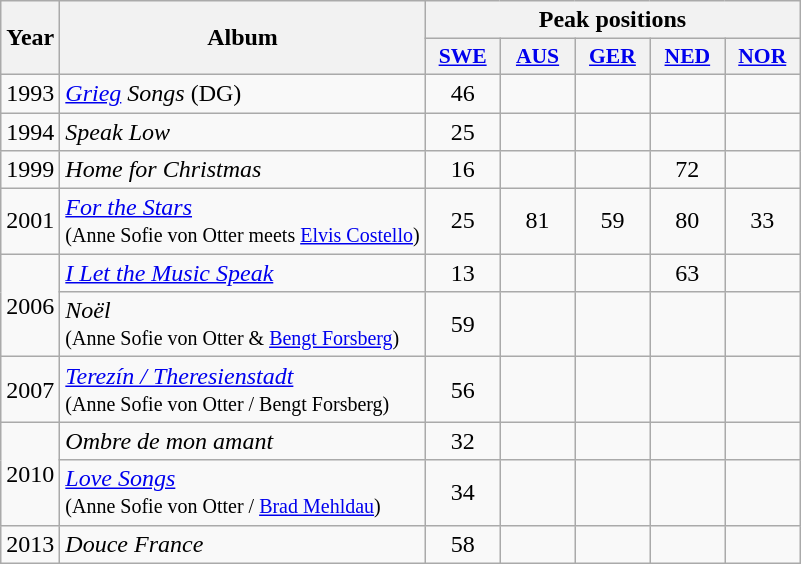<table class="wikitable">
<tr>
<th align="center" rowspan="2" width="10">Year</th>
<th align="center" rowspan="2">Album</th>
<th align="center" colspan="5" width="20">Peak positions</th>
</tr>
<tr>
<th scope="col" style="width:3em;font-size:90%;"><a href='#'>SWE</a><br></th>
<th scope="col" style="width:3em;font-size:90%;"><a href='#'>AUS</a><br></th>
<th scope="col" style="width:3em;font-size:90%;"><a href='#'>GER</a><br></th>
<th scope="col" style="width:3em;font-size:90%;"><a href='#'>NED</a><br></th>
<th scope="col" style="width:3em;font-size:90%;"><a href='#'>NOR</a><br></th>
</tr>
<tr>
<td>1993</td>
<td><em><a href='#'>Grieg</a> Songs</em> (DG)</td>
<td style="text-align:center;">46</td>
<td style="text-align:center;"></td>
<td style="text-align:center;"></td>
<td style="text-align:center;"></td>
<td style="text-align:center;"></td>
</tr>
<tr>
<td>1994</td>
<td><em>Speak Low</em></td>
<td style="text-align:center;">25</td>
<td style="text-align:center;"></td>
<td style="text-align:center;"></td>
<td style="text-align:center;"></td>
<td style="text-align:center;"></td>
</tr>
<tr>
<td>1999</td>
<td><em>Home for Christmas</em></td>
<td style="text-align:center;">16</td>
<td style="text-align:center;"></td>
<td style="text-align:center;"></td>
<td style="text-align:center;">72</td>
<td style="text-align:center;"></td>
</tr>
<tr>
<td>2001</td>
<td><em><a href='#'>For the Stars</a></em> <br><small>(Anne Sofie von Otter meets <a href='#'>Elvis Costello</a>)</small></td>
<td style="text-align:center;">25</td>
<td style="text-align:center;">81</td>
<td style="text-align:center;">59</td>
<td style="text-align:center;">80</td>
<td style="text-align:center;">33</td>
</tr>
<tr>
<td rowspan=2>2006</td>
<td><em><a href='#'>I Let the Music Speak</a></em></td>
<td style="text-align:center;">13</td>
<td style="text-align:center;"></td>
<td style="text-align:center;"></td>
<td style="text-align:center;">63</td>
<td style="text-align:center;"></td>
</tr>
<tr>
<td><em>Noël</em> <br><small>(Anne Sofie von Otter & <a href='#'>Bengt Forsberg</a>)</small></td>
<td style="text-align:center;">59</td>
<td style="text-align:center;"></td>
<td style="text-align:center;"></td>
<td style="text-align:center;"></td>
<td style="text-align:center;"></td>
</tr>
<tr>
<td>2007</td>
<td><em><a href='#'>Terezín / Theresienstadt</a></em> <br> <small>(Anne Sofie von Otter / Bengt Forsberg)</small></td>
<td style="text-align:center;">56</td>
<td style="text-align:center;"></td>
<td style="text-align:center;"></td>
<td style="text-align:center;"></td>
<td style="text-align:center;"></td>
</tr>
<tr>
<td rowspan=2>2010</td>
<td><em>Ombre de mon amant</em></td>
<td style="text-align:center;">32</td>
<td style="text-align:center;"></td>
<td style="text-align:center;"></td>
<td style="text-align:center;"></td>
<td style="text-align:center;"></td>
</tr>
<tr>
<td><em><a href='#'>Love Songs</a></em><br><small>(Anne Sofie von Otter / <a href='#'>Brad Mehldau</a>)</small></td>
<td style="text-align:center;">34</td>
<td style="text-align:center;"></td>
<td style="text-align:center;"></td>
<td style="text-align:center;"></td>
<td style="text-align:center;"></td>
</tr>
<tr>
<td>2013</td>
<td><em>Douce France</em></td>
<td style="text-align:center;">58</td>
<td style="text-align:center;"></td>
<td style="text-align:center;"></td>
<td style="text-align:center;"></td>
<td style="text-align:center;"></td>
</tr>
</table>
